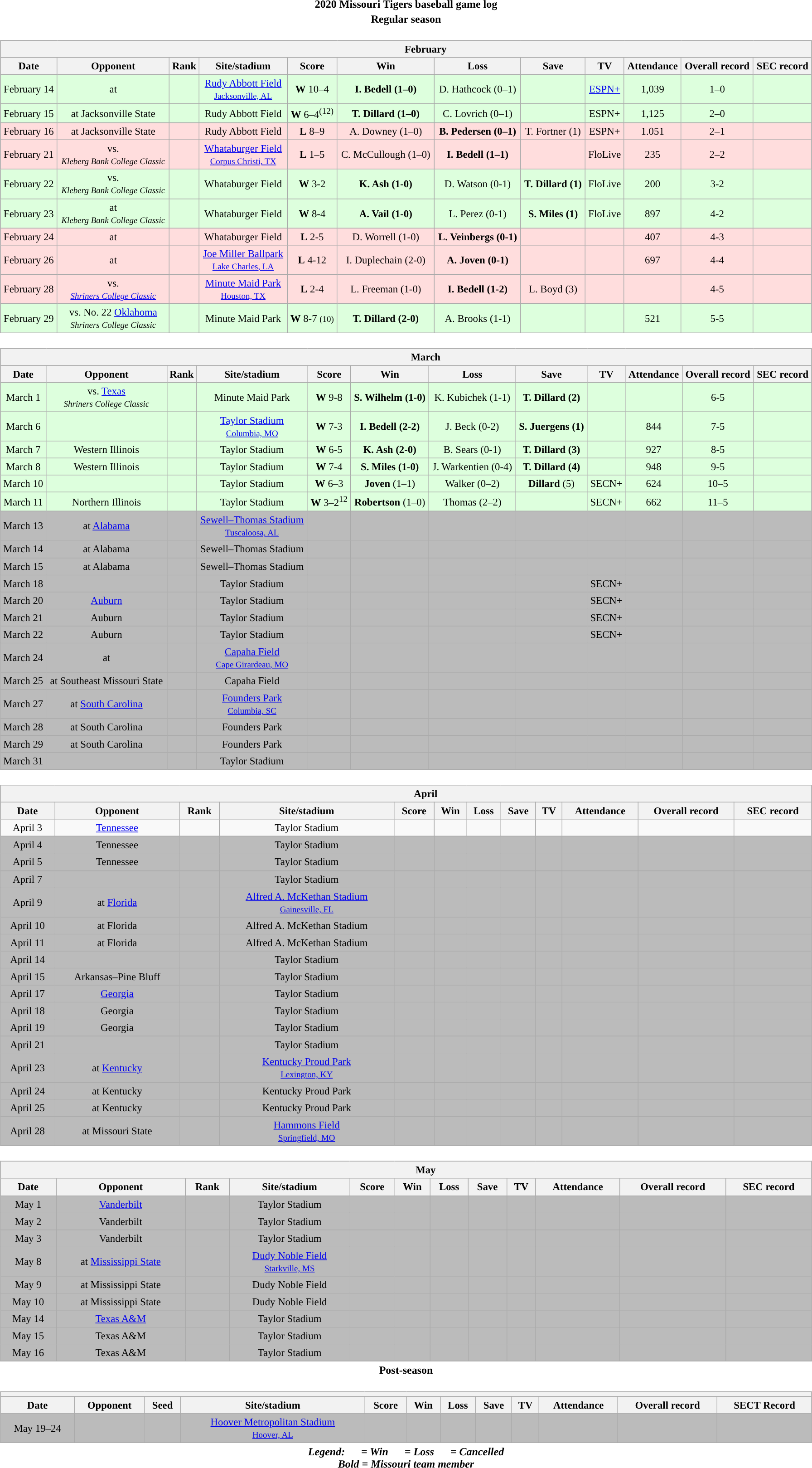<table class="toccolours" width=95% style="clear:both; margin:1.5em auto; text-align:center;">
<tr>
<th colspan=2>2020 Missouri Tigers baseball game log</th>
</tr>
<tr>
<th colspan=2>Regular season</th>
</tr>
<tr valign="top">
<td><br><table class="wikitable collapsible collapsed" style="margin:auto; width:100%; text-align:center; font-size:95%">
<tr>
<th colspan=12 style="padding-left:4em;">February</th>
</tr>
<tr>
<th>Date</th>
<th>Opponent</th>
<th>Rank</th>
<th>Site/stadium</th>
<th>Score</th>
<th>Win</th>
<th>Loss</th>
<th>Save</th>
<th>TV</th>
<th>Attendance</th>
<th>Overall record</th>
<th>SEC record</th>
</tr>
<tr align="center" bgcolor="#ddffdd">
<td>February 14</td>
<td>at </td>
<td></td>
<td><a href='#'>Rudy Abbott Field</a><br><small><a href='#'>Jacksonville, AL</a></small></td>
<td><strong>W</strong> 10–4</td>
<td><strong>I. Bedell (1–0)</strong></td>
<td>D. Hathcock (0–1)</td>
<td></td>
<td><a href='#'>ESPN+</a></td>
<td>1,039</td>
<td>1–0</td>
<td></td>
</tr>
<tr align="center" bgcolor="#ddffdd">
<td>February 15</td>
<td>at Jacksonville State</td>
<td></td>
<td>Rudy Abbott Field</td>
<td><strong>W</strong> 6–4<sup>(12)</sup></td>
<td><strong>T. Dillard (1–0)</strong></td>
<td>C. Lovrich (0–1)</td>
<td></td>
<td>ESPN+</td>
<td>1,125</td>
<td>2–0</td>
<td></td>
</tr>
<tr align="center" bgcolor="#ffdddd">
<td>February 16</td>
<td>at Jacksonville State</td>
<td></td>
<td>Rudy Abbott Field</td>
<td><strong>L</strong> 8–9</td>
<td>A. Downey (1–0)</td>
<td><strong>B. Pedersen (0–1)</strong></td>
<td>T. Fortner (1)</td>
<td>ESPN+</td>
<td>1.051</td>
<td>2–1</td>
<td></td>
</tr>
<tr align="center" bgcolor="#ffdddd">
<td>February 21</td>
<td>vs. <br><small><em>Kleberg Bank College Classic</em></small></td>
<td></td>
<td><a href='#'>Whataburger Field</a><br><small><a href='#'>Corpus Christi, TX</a></small></td>
<td><strong>L</strong> 1–5</td>
<td>C. McCullough (1–0)</td>
<td><strong>I. Bedell (1–1)</strong></td>
<td></td>
<td>FloLive</td>
<td>235</td>
<td>2–2</td>
<td></td>
</tr>
<tr align="center" bgcolor="#ddffdd">
<td>February 22</td>
<td>vs. <br><small><em>Kleberg Bank College Classic</em></small></td>
<td></td>
<td>Whataburger Field</td>
<td><strong>W</strong> 3-2</td>
<td><strong>K. Ash (1-0)</strong></td>
<td>D. Watson (0-1)</td>
<td><strong>T. Dillard (1)</strong></td>
<td>FloLive</td>
<td>200</td>
<td>3-2</td>
<td></td>
</tr>
<tr align="center" bgcolor="#ddffdd">
<td>February 23</td>
<td>at <br><small><em>Kleberg Bank College Classic</em></small></td>
<td></td>
<td>Whataburger Field</td>
<td><strong>W</strong> 8-4</td>
<td><strong>A. Vail (1-0)</strong></td>
<td>L. Perez (0-1)</td>
<td><strong>S. Miles (1)</strong></td>
<td>FloLive</td>
<td>897</td>
<td>4-2</td>
<td></td>
</tr>
<tr align="center" bgcolor="#ffdddd">
<td>February 24</td>
<td>at </td>
<td></td>
<td>Whataburger Field</td>
<td><strong>L</strong> 2-5</td>
<td>D. Worrell (1-0)</td>
<td><strong>L. Veinbergs (0-1)</strong></td>
<td></td>
<td></td>
<td>407</td>
<td>4-3</td>
<td></td>
</tr>
<tr align="center" bgcolor="#ffdddd">
<td>February 26</td>
<td>at </td>
<td></td>
<td><a href='#'>Joe Miller Ballpark</a><br><small><a href='#'>Lake Charles, LA</a></small></td>
<td><strong>L</strong> 4-12</td>
<td>I. Duplechain (2-0)</td>
<td><strong>A. Joven (0-1)</strong></td>
<td></td>
<td></td>
<td>697</td>
<td>4-4</td>
<td></td>
</tr>
<tr align="center" bgcolor="#ffdddd">
<td>February 28</td>
<td>vs. <br><small><em><a href='#'>Shriners College Classic</a></em></small></td>
<td></td>
<td><a href='#'>Minute Maid Park</a><br><small><a href='#'>Houston, TX</a></small></td>
<td><strong>L</strong> 2-4</td>
<td>L. Freeman (1-0)</td>
<td><strong>I. Bedell (1-2)</strong></td>
<td>L. Boyd (3)</td>
<td></td>
<td></td>
<td>4-5</td>
<td></td>
</tr>
<tr align="center" bgcolor=#ddffdd>
<td>February 29</td>
<td>vs. No. 22 <a href='#'>Oklahoma</a><br><small><em>Shriners College Classic</em></small></td>
<td></td>
<td>Minute Maid Park</td>
<td><strong>W</strong> 8-7 <small>(10)</small></td>
<td><strong>T. Dillard (2-0)</strong></td>
<td>A. Brooks (1-1)</td>
<td></td>
<td></td>
<td>521</td>
<td>5-5</td>
<td></td>
</tr>
</table>
</td>
</tr>
<tr>
<td><br><table class="wikitable collapsible " style="margin:auto; width:100%; text-align:center; font-size:95%">
<tr>
<th colspan=12 style="padding-left:4em;">March</th>
</tr>
<tr>
<th>Date</th>
<th>Opponent</th>
<th>Rank</th>
<th>Site/stadium</th>
<th>Score</th>
<th>Win</th>
<th>Loss</th>
<th>Save</th>
<th>TV</th>
<th>Attendance</th>
<th>Overall record</th>
<th>SEC record</th>
</tr>
<tr align="center" bgcolor=#ddffdd>
<td>March 1</td>
<td>vs. <a href='#'>Texas</a><br><small><em>Shriners College Classic</em></small></td>
<td></td>
<td>Minute Maid Park</td>
<td><strong>W</strong> 9-8</td>
<td><strong>S. Wilhelm (1-0)</strong></td>
<td>K. Kubichek (1-1)</td>
<td><strong>T. Dillard (2)</strong></td>
<td></td>
<td></td>
<td>6-5</td>
<td></td>
</tr>
<tr align="center" bgcolor=#ddffdd>
<td>March 6</td>
<td></td>
<td></td>
<td><a href='#'>Taylor Stadium</a><br><small><a href='#'>Columbia, MO</a></small></td>
<td><strong>W</strong> 7-3</td>
<td><strong>I. Bedell (2-2) </strong></td>
<td>J. Beck (0-2)</td>
<td><strong>S. Juergens (1) </strong></td>
<td></td>
<td>844</td>
<td>7-5</td>
<td></td>
</tr>
<tr align="center" bgcolor=#ddffdd>
<td>March 7</td>
<td>Western Illinois</td>
<td></td>
<td>Taylor Stadium</td>
<td><strong>W</strong> 6-5</td>
<td><strong>K. Ash (2-0)</strong></td>
<td>B. Sears (0-1)</td>
<td><strong>T. Dillard (3) </strong></td>
<td></td>
<td>927</td>
<td>8-5</td>
<td></td>
</tr>
<tr align="center" bgcolor=#ddffdd>
<td>March 8</td>
<td>Western Illinois</td>
<td></td>
<td>Taylor Stadium</td>
<td><strong>W</strong> 7-4</td>
<td><strong>S. Miles (1-0) </strong></td>
<td>J. Warkentien (0-4)</td>
<td><strong>T. Dillard (4)</strong></td>
<td></td>
<td>948</td>
<td>9-5</td>
<td></td>
</tr>
<tr align="center" bgcolor=#ddffdd>
<td>March 10</td>
<td></td>
<td></td>
<td>Taylor Stadium</td>
<td><strong>W</strong> 6–3</td>
<td><strong>Joven</strong> (1–1)</td>
<td>Walker (0–2)</td>
<td><strong>Dillard</strong> (5)</td>
<td>SECN+</td>
<td>624</td>
<td>10–5</td>
<td></td>
</tr>
<tr align="center" bgcolor=#ddffdd>
<td>March 11</td>
<td>Northern Illinois</td>
<td></td>
<td>Taylor Stadium</td>
<td><strong>W</strong> 3–2<sup>12</sup></td>
<td><strong>Robertson</strong> (1–0)</td>
<td>Thomas (2–2)</td>
<td></td>
<td>SECN+</td>
<td>662</td>
<td>11–5</td>
<td></td>
</tr>
<tr align="center" bgcolor=#bbbbbb>
<td>March 13</td>
<td>at <a href='#'>Alabama</a></td>
<td></td>
<td><a href='#'>Sewell–Thomas Stadium</a><br><small><a href='#'>Tuscaloosa, AL</a></small></td>
<td></td>
<td></td>
<td></td>
<td></td>
<td></td>
<td></td>
<td></td>
<td></td>
</tr>
<tr align="center" bgcolor=#bbbbbb>
<td>March 14</td>
<td>at Alabama</td>
<td></td>
<td>Sewell–Thomas Stadium</td>
<td></td>
<td></td>
<td></td>
<td></td>
<td></td>
<td></td>
<td></td>
<td></td>
</tr>
<tr align="center" bgcolor=#bbbbbb>
<td>March 15</td>
<td>at Alabama</td>
<td></td>
<td>Sewell–Thomas Stadium</td>
<td></td>
<td></td>
<td></td>
<td></td>
<td></td>
<td></td>
<td></td>
<td></td>
</tr>
<tr align="center" bgcolor=#bbbbbb>
<td>March 18</td>
<td></td>
<td></td>
<td>Taylor Stadium</td>
<td></td>
<td></td>
<td></td>
<td></td>
<td>SECN+</td>
<td></td>
<td></td>
<td></td>
</tr>
<tr align="center" bgcolor=#bbbbbb>
<td>March 20</td>
<td><a href='#'>Auburn</a></td>
<td></td>
<td>Taylor Stadium</td>
<td></td>
<td></td>
<td></td>
<td></td>
<td>SECN+</td>
<td></td>
<td></td>
<td></td>
</tr>
<tr align="center" bgcolor=#bbbbbb>
<td>March 21</td>
<td>Auburn</td>
<td></td>
<td>Taylor Stadium</td>
<td></td>
<td></td>
<td></td>
<td></td>
<td>SECN+</td>
<td></td>
<td></td>
<td></td>
</tr>
<tr align="center" bgcolor=#bbbbbb>
<td>March 22</td>
<td>Auburn</td>
<td></td>
<td>Taylor Stadium</td>
<td></td>
<td></td>
<td></td>
<td></td>
<td>SECN+</td>
<td></td>
<td></td>
<td></td>
</tr>
<tr align="center" bgcolor=#bbbbbb>
<td>March 24</td>
<td>at </td>
<td></td>
<td><a href='#'>Capaha Field</a><br><small><a href='#'>Cape Girardeau, MO</a></small></td>
<td></td>
<td></td>
<td></td>
<td></td>
<td></td>
<td></td>
<td></td>
<td></td>
</tr>
<tr align="center" bgcolor=#bbbbbb>
<td>March 25</td>
<td>at Southeast Missouri State</td>
<td></td>
<td>Capaha Field</td>
<td></td>
<td></td>
<td></td>
<td></td>
<td></td>
<td></td>
<td></td>
<td></td>
</tr>
<tr align="center" bgcolor=#bbbbbb>
<td>March 27</td>
<td>at <a href='#'>South Carolina</a></td>
<td></td>
<td><a href='#'>Founders Park</a><br><small><a href='#'>Columbia, SC</a></small></td>
<td></td>
<td></td>
<td></td>
<td></td>
<td></td>
<td></td>
<td></td>
<td></td>
</tr>
<tr align="center" bgcolor=#bbbbbb>
<td>March 28</td>
<td>at South Carolina</td>
<td></td>
<td>Founders Park</td>
<td></td>
<td></td>
<td></td>
<td></td>
<td></td>
<td></td>
<td></td>
<td></td>
</tr>
<tr align="center" bgcolor=#bbbbbb>
<td>March 29</td>
<td>at South Carolina</td>
<td></td>
<td>Founders Park</td>
<td></td>
<td></td>
<td></td>
<td></td>
<td></td>
<td></td>
<td></td>
<td></td>
</tr>
<tr align="center" bgcolor=#bbbbbb>
<td>March 31</td>
<td></td>
<td></td>
<td>Taylor Stadium</td>
<td></td>
<td></td>
<td></td>
<td></td>
<td></td>
<td></td>
<td></td>
<td></td>
</tr>
</table>
</td>
</tr>
<tr>
<td><br><table class="wikitable collapsible collapsed" style="margin:auto; width:100%; text-align:center; font-size:95%">
<tr>
<th colspan=12 style="padding-left:4em;">April</th>
</tr>
<tr>
<th>Date</th>
<th>Opponent</th>
<th>Rank</th>
<th>Site/stadium</th>
<th>Score</th>
<th>Win</th>
<th>Loss</th>
<th>Save</th>
<th>TV</th>
<th>Attendance</th>
<th>Overall record</th>
<th>SEC record</th>
</tr>
<tr align="center" bgcolor=>
<td>April 3</td>
<td><a href='#'>Tennessee</a></td>
<td></td>
<td>Taylor Stadium</td>
<td></td>
<td></td>
<td></td>
<td></td>
<td></td>
<td></td>
<td></td>
<td></td>
</tr>
<tr align="center" bgcolor=#bbbbbb>
<td>April 4</td>
<td>Tennessee</td>
<td></td>
<td>Taylor Stadium</td>
<td></td>
<td></td>
<td></td>
<td></td>
<td></td>
<td></td>
<td></td>
<td></td>
</tr>
<tr align="center" bgcolor=#bbbbbb>
<td>April 5</td>
<td>Tennessee</td>
<td></td>
<td>Taylor Stadium</td>
<td></td>
<td></td>
<td></td>
<td></td>
<td></td>
<td></td>
<td></td>
<td></td>
</tr>
<tr align="center" bgcolor=#bbbbbb>
<td>April 7</td>
<td></td>
<td></td>
<td>Taylor Stadium</td>
<td></td>
<td></td>
<td></td>
<td></td>
<td></td>
<td></td>
<td></td>
<td></td>
</tr>
<tr align="center" bgcolor=#bbbbbb>
<td>April 9</td>
<td>at <a href='#'>Florida</a></td>
<td></td>
<td><a href='#'>Alfred A. McKethan Stadium</a><br><small><a href='#'>Gainesville, FL</a></small></td>
<td></td>
<td></td>
<td></td>
<td></td>
<td></td>
<td></td>
<td></td>
<td></td>
</tr>
<tr align="center" bgcolor=#bbbbbb>
<td>April 10</td>
<td>at Florida</td>
<td></td>
<td>Alfred A. McKethan Stadium</td>
<td></td>
<td></td>
<td></td>
<td></td>
<td></td>
<td></td>
<td></td>
<td></td>
</tr>
<tr align="center" bgcolor=#bbbbbb>
<td>April 11</td>
<td>at Florida</td>
<td></td>
<td>Alfred A. McKethan Stadium</td>
<td></td>
<td></td>
<td></td>
<td></td>
<td></td>
<td></td>
<td></td>
<td></td>
</tr>
<tr align="center" bgcolor=#bbbbbb>
<td>April 14</td>
<td></td>
<td></td>
<td>Taylor Stadium</td>
<td></td>
<td></td>
<td></td>
<td></td>
<td></td>
<td></td>
<td></td>
<td></td>
</tr>
<tr align="center" bgcolor=#bbbbbb>
<td>April 15</td>
<td>Arkansas–Pine Bluff</td>
<td></td>
<td>Taylor Stadium</td>
<td></td>
<td></td>
<td></td>
<td></td>
<td></td>
<td></td>
<td></td>
<td></td>
</tr>
<tr align="center" bgcolor=#bbbbbb>
<td>April 17</td>
<td><a href='#'>Georgia</a></td>
<td></td>
<td>Taylor Stadium</td>
<td></td>
<td></td>
<td></td>
<td></td>
<td></td>
<td></td>
<td></td>
<td></td>
</tr>
<tr align="center" bgcolor=#bbbbbb>
<td>April 18</td>
<td>Georgia</td>
<td></td>
<td>Taylor Stadium</td>
<td></td>
<td></td>
<td></td>
<td></td>
<td></td>
<td></td>
<td></td>
<td></td>
</tr>
<tr align="center" bgcolor=#bbbbbb>
<td>April 19</td>
<td>Georgia</td>
<td></td>
<td>Taylor Stadium</td>
<td></td>
<td></td>
<td></td>
<td></td>
<td></td>
<td></td>
<td></td>
<td></td>
</tr>
<tr align="center" bgcolor=#bbbbbb>
<td>April 21</td>
<td></td>
<td></td>
<td>Taylor Stadium</td>
<td></td>
<td></td>
<td></td>
<td></td>
<td></td>
<td></td>
<td></td>
<td></td>
</tr>
<tr align="center" bgcolor=#bbbbbb>
<td>April 23</td>
<td>at <a href='#'>Kentucky</a></td>
<td></td>
<td><a href='#'>Kentucky Proud Park</a><br><small><a href='#'>Lexington, KY</a></small></td>
<td></td>
<td></td>
<td></td>
<td></td>
<td></td>
<td></td>
<td></td>
<td></td>
</tr>
<tr align="center" bgcolor=#bbbbbb>
<td>April 24</td>
<td>at Kentucky</td>
<td></td>
<td>Kentucky Proud Park</td>
<td></td>
<td></td>
<td></td>
<td></td>
<td></td>
<td></td>
<td></td>
<td></td>
</tr>
<tr align="center" bgcolor=#bbbbbb>
<td>April 25</td>
<td>at Kentucky</td>
<td></td>
<td>Kentucky Proud Park</td>
<td></td>
<td></td>
<td></td>
<td></td>
<td></td>
<td></td>
<td></td>
<td></td>
</tr>
<tr align="center" bgcolor=#bbbbbb>
<td>April 28</td>
<td>at Missouri State</td>
<td></td>
<td><a href='#'>Hammons Field</a><br><small><a href='#'>Springfield, MO</a></small></td>
<td></td>
<td></td>
<td></td>
<td></td>
<td></td>
<td></td>
<td></td>
<td></td>
</tr>
</table>
</td>
</tr>
<tr>
<td><br><table class="wikitable collapsible collapsed" style="margin:auto; width:100%; text-align:center; font-size:95%">
<tr>
<th colspan=13 style="padding-left:4em;">May</th>
</tr>
<tr>
<th>Date</th>
<th>Opponent</th>
<th>Rank</th>
<th>Site/stadium</th>
<th>Score</th>
<th>Win</th>
<th>Loss</th>
<th>Save</th>
<th>TV</th>
<th>Attendance</th>
<th>Overall record</th>
<th>SEC record</th>
</tr>
<tr align="center" bgcolor=#bbbbbb>
<td>May 1</td>
<td><a href='#'>Vanderbilt</a></td>
<td></td>
<td>Taylor Stadium</td>
<td></td>
<td></td>
<td></td>
<td></td>
<td></td>
<td></td>
<td></td>
<td></td>
</tr>
<tr align="center" bgcolor=#bbbbbb>
<td>May 2</td>
<td>Vanderbilt</td>
<td></td>
<td>Taylor Stadium</td>
<td></td>
<td></td>
<td></td>
<td></td>
<td></td>
<td></td>
<td></td>
<td></td>
</tr>
<tr align="center" bgcolor=#bbbbbb>
<td>May 3</td>
<td>Vanderbilt</td>
<td></td>
<td>Taylor Stadium</td>
<td></td>
<td></td>
<td></td>
<td></td>
<td></td>
<td></td>
<td></td>
<td></td>
</tr>
<tr align="center" bgcolor=#bbbbbb>
<td>May 8</td>
<td>at <a href='#'>Mississippi State</a></td>
<td></td>
<td><a href='#'>Dudy Noble Field</a><br><small><a href='#'>Starkville, MS</a></small></td>
<td></td>
<td></td>
<td></td>
<td></td>
<td></td>
<td></td>
<td></td>
<td></td>
</tr>
<tr align="center" bgcolor=#bbbbbb>
<td>May 9</td>
<td>at Mississippi State</td>
<td></td>
<td>Dudy Noble Field</td>
<td></td>
<td></td>
<td></td>
<td></td>
<td></td>
<td></td>
<td></td>
<td></td>
</tr>
<tr align="center" bgcolor=#bbbbbb>
<td>May 10</td>
<td>at Mississippi State</td>
<td></td>
<td>Dudy Noble Field</td>
<td></td>
<td></td>
<td></td>
<td></td>
<td></td>
<td></td>
<td></td>
<td></td>
</tr>
<tr align="center" bgcolor=#bbbbbb>
<td>May 14</td>
<td><a href='#'>Texas A&M</a></td>
<td></td>
<td>Taylor Stadium</td>
<td></td>
<td></td>
<td></td>
<td></td>
<td></td>
<td></td>
<td></td>
<td></td>
</tr>
<tr align="center" bgcolor=#bbbbbb>
<td>May 15</td>
<td>Texas A&M</td>
<td></td>
<td>Taylor Stadium</td>
<td></td>
<td></td>
<td></td>
<td></td>
<td></td>
<td></td>
<td></td>
<td></td>
</tr>
<tr align="center" bgcolor=#bbbbbb>
<td>May 16</td>
<td>Texas A&M</td>
<td></td>
<td>Taylor Stadium</td>
<td></td>
<td></td>
<td></td>
<td></td>
<td></td>
<td></td>
<td></td>
<td></td>
</tr>
<tr align="center" bgcolor=#bbbbbb>
</tr>
</table>
</td>
</tr>
<tr>
<th colspan=2>Post-season</th>
</tr>
<tr>
<td><br><table class="wikitable collapsible collapsed" style="margin:auto; width:100%; text-align:center; font-size:95%">
<tr>
<th colspan=13 style="padding-left:4em;"></th>
</tr>
<tr>
<th>Date</th>
<th>Opponent</th>
<th>Seed</th>
<th>Site/stadium</th>
<th>Score</th>
<th>Win</th>
<th>Loss</th>
<th>Save</th>
<th>TV</th>
<th>Attendance</th>
<th>Overall record</th>
<th>SECT Record</th>
</tr>
<tr align="center" bgcolor=#bbbbbb>
<td>May 19–24</td>
<td></td>
<td></td>
<td><a href='#'>Hoover Metropolitan Stadium</a><br><small><a href='#'>Hoover, AL</a></small></td>
<td></td>
<td></td>
<td></td>
<td></td>
<td></td>
<td></td>
<td></td>
<td></td>
</tr>
</table>
</td>
</tr>
<tr>
<th colspan=9><em>Legend:       = Win       = Loss       = Cancelled<br>Bold = Missouri team member</em></th>
</tr>
</table>
